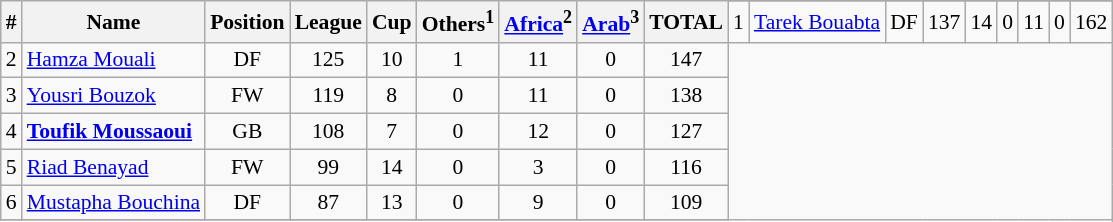<table class="wikitable plainrowheaders sortable" style="text-align:center;font-size:90%">
<tr>
<th rowspan=2>#</th>
<th rowspan=2>Name</th>
<th rowspan=2>Position</th>
<th rowspan=2>League</th>
<th rowspan=2>Cup</th>
<th rowspan=2>Others<sup>1</sup><br></th>
<th rowspan=2><a href='#'>Africa</a><sup>2</sup><br></th>
<th rowspan=2><a href='#'>Arab</a><sup>3</sup><br></th>
<th rowspan=2>TOTAL</th>
</tr>
<tr>
<td>1</td>
<td align="left"> <a href='#'>Tarek Bouabta</a></td>
<td>DF</td>
<td>137</td>
<td>14</td>
<td>0</td>
<td>11</td>
<td>0</td>
<td>162</td>
</tr>
<tr>
<td>2</td>
<td align="left"> <a href='#'>Hamza Mouali</a></td>
<td>DF</td>
<td>125</td>
<td>10</td>
<td>1</td>
<td>11</td>
<td>0</td>
<td>147</td>
</tr>
<tr>
<td>3</td>
<td align="left"> <a href='#'>Yousri Bouzok</a></td>
<td>FW</td>
<td>119</td>
<td>8</td>
<td>0</td>
<td>11</td>
<td>0</td>
<td>138</td>
</tr>
<tr>
<td>4</td>
<td align="left"> <strong><a href='#'>Toufik Moussaoui</a></strong></td>
<td>GB</td>
<td>108</td>
<td>7</td>
<td>0</td>
<td>12</td>
<td>0</td>
<td>127</td>
</tr>
<tr>
<td>5</td>
<td align="left"> <a href='#'>Riad Benayad</a></td>
<td>FW</td>
<td>99</td>
<td>14</td>
<td>0</td>
<td>3</td>
<td>0</td>
<td>116</td>
</tr>
<tr>
<td>6</td>
<td align="left"> <a href='#'>Mustapha Bouchina</a></td>
<td>DF</td>
<td>87</td>
<td>13</td>
<td>0</td>
<td>9</td>
<td>0</td>
<td>109</td>
</tr>
<tr>
</tr>
</table>
